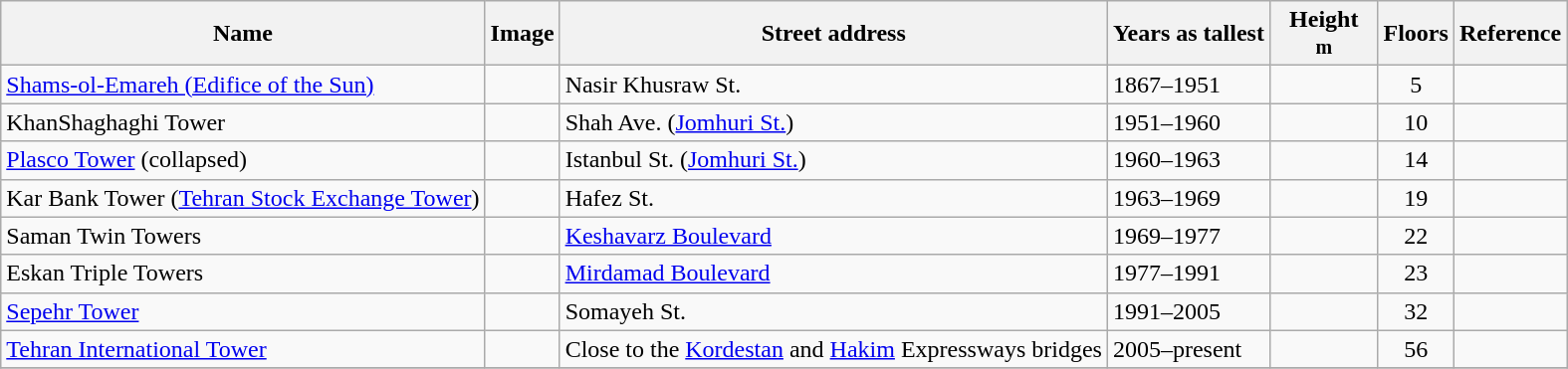<table class="wikitable sortable">
<tr>
<th>Name</th>
<th>Image</th>
<th>Street address</th>
<th>Years as tallest</th>
<th width="65">Height<br><small>m</small></th>
<th>Floors</th>
<th class="unsortable">Reference</th>
</tr>
<tr>
<td><a href='#'>Shams-ol-Emareh (Edifice of the Sun)</a></td>
<td></td>
<td>Nasir Khusraw St.</td>
<td>1867–1951</td>
<td></td>
<td align="center">5</td>
<td></td>
</tr>
<tr>
<td>KhanShaghaghi Tower</td>
<td></td>
<td>Shah Ave. (<a href='#'>Jomhuri St.</a>)</td>
<td>1951–1960</td>
<td></td>
<td align="center">10</td>
<td></td>
</tr>
<tr>
<td><a href='#'>Plasco Tower</a> (collapsed)</td>
<td></td>
<td>Istanbul St. (<a href='#'>Jomhuri St.</a>)</td>
<td>1960–1963</td>
<td></td>
<td align="center">14</td>
<td></td>
</tr>
<tr>
<td>Kar Bank Tower (<a href='#'>Tehran Stock Exchange Tower</a>)</td>
<td></td>
<td>Hafez St.</td>
<td>1963–1969</td>
<td></td>
<td align="center">19</td>
<td></td>
</tr>
<tr>
<td>Saman Twin Towers</td>
<td></td>
<td><a href='#'>Keshavarz Boulevard</a></td>
<td>1969–1977</td>
<td></td>
<td align="center">22</td>
<td></td>
</tr>
<tr>
<td>Eskan Triple Towers</td>
<td></td>
<td><a href='#'>Mirdamad Boulevard</a></td>
<td>1977–1991</td>
<td></td>
<td align="center">23</td>
<td></td>
</tr>
<tr>
<td><a href='#'>Sepehr Tower</a></td>
<td></td>
<td>Somayeh St.</td>
<td>1991–2005</td>
<td></td>
<td align="center">32</td>
<td></td>
</tr>
<tr>
<td><a href='#'>Tehran International Tower</a></td>
<td></td>
<td>Close to the <a href='#'>Kordestan</a> and <a href='#'>Hakim</a> Expressways bridges</td>
<td>2005–present</td>
<td></td>
<td align="center">56</td>
<td></td>
</tr>
<tr>
</tr>
</table>
